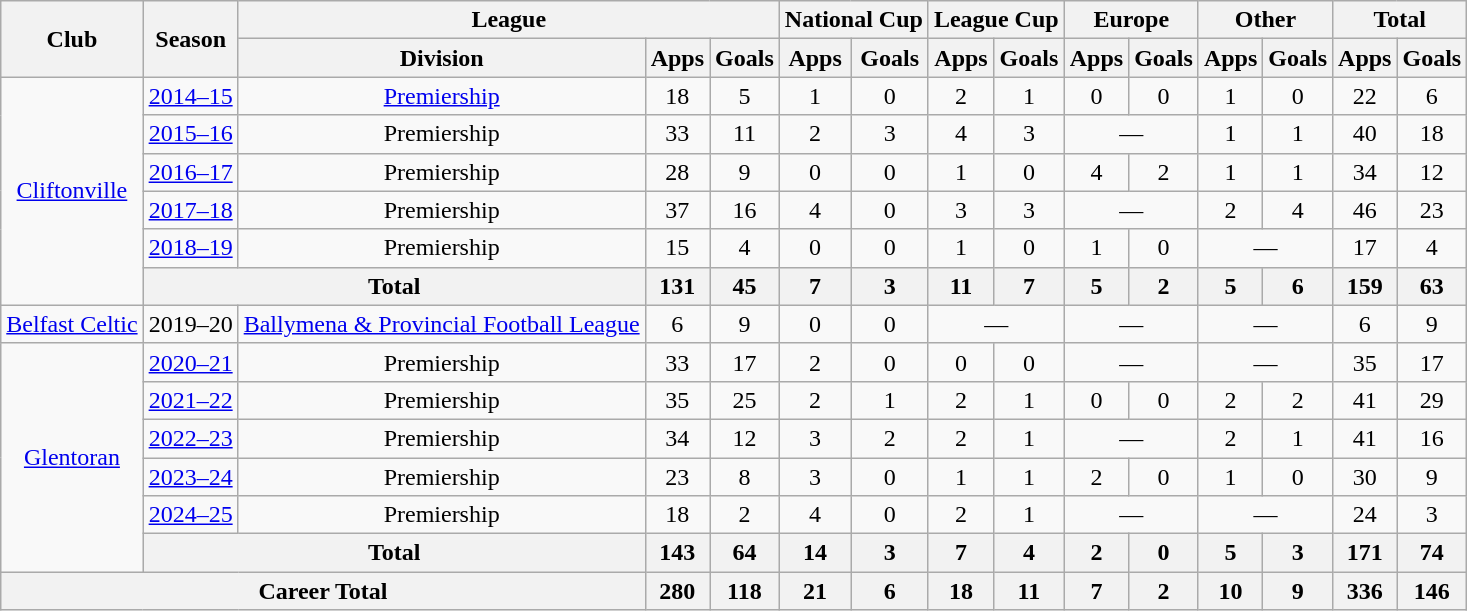<table class="wikitable" Style="text-align: center">
<tr>
<th rowspan="2">Club</th>
<th rowspan="2">Season</th>
<th colspan="3">League</th>
<th colspan="2">National Cup</th>
<th colspan="2">League Cup</th>
<th colspan="2">Europe</th>
<th colspan="2">Other</th>
<th colspan="2">Total</th>
</tr>
<tr>
<th>Division</th>
<th>Apps</th>
<th>Goals</th>
<th>Apps</th>
<th>Goals</th>
<th>Apps</th>
<th>Goals</th>
<th>Apps</th>
<th>Goals</th>
<th>Apps</th>
<th>Goals</th>
<th>Apps</th>
<th>Goals</th>
</tr>
<tr>
<td rowspan="6"><a href='#'>Cliftonville</a></td>
<td><a href='#'>2014–15</a></td>
<td><a href='#'>Premiership</a></td>
<td>18</td>
<td>5</td>
<td>1</td>
<td>0</td>
<td>2</td>
<td>1</td>
<td>0</td>
<td>0</td>
<td>1</td>
<td>0</td>
<td>22</td>
<td>6</td>
</tr>
<tr>
<td><a href='#'>2015–16</a></td>
<td>Premiership</td>
<td>33</td>
<td>11</td>
<td>2</td>
<td>3</td>
<td>4</td>
<td>3</td>
<td colspan="2">—</td>
<td>1</td>
<td>1</td>
<td>40</td>
<td>18</td>
</tr>
<tr>
<td><a href='#'>2016–17</a></td>
<td>Premiership</td>
<td>28</td>
<td>9</td>
<td>0</td>
<td>0</td>
<td>1</td>
<td>0</td>
<td>4</td>
<td>2</td>
<td>1</td>
<td>1</td>
<td>34</td>
<td>12</td>
</tr>
<tr>
<td><a href='#'>2017–18</a></td>
<td>Premiership</td>
<td>37</td>
<td>16</td>
<td>4</td>
<td>0</td>
<td>3</td>
<td>3</td>
<td colspan="2">—</td>
<td>2</td>
<td>4</td>
<td>46</td>
<td>23</td>
</tr>
<tr>
<td><a href='#'>2018–19</a></td>
<td>Premiership</td>
<td>15</td>
<td>4</td>
<td>0</td>
<td>0</td>
<td>1</td>
<td>0</td>
<td>1</td>
<td>0</td>
<td colspan="2">—</td>
<td>17</td>
<td>4</td>
</tr>
<tr>
<th colspan="2">Total</th>
<th>131</th>
<th>45</th>
<th>7</th>
<th>3</th>
<th>11</th>
<th>7</th>
<th>5</th>
<th>2</th>
<th>5</th>
<th>6</th>
<th>159</th>
<th>63</th>
</tr>
<tr>
<td><a href='#'>Belfast Celtic</a></td>
<td>2019–20</td>
<td><a href='#'>Ballymena & Provincial Football League</a></td>
<td>6</td>
<td>9</td>
<td>0</td>
<td>0</td>
<td colspan="2">—</td>
<td colspan="2">—</td>
<td colspan="2">—</td>
<td>6</td>
<td>9</td>
</tr>
<tr>
<td rowspan="6"><a href='#'>Glentoran</a></td>
<td><a href='#'>2020–21</a></td>
<td>Premiership</td>
<td>33</td>
<td>17</td>
<td>2</td>
<td>0</td>
<td>0</td>
<td>0</td>
<td colspan="2">—</td>
<td colspan="2">—</td>
<td>35</td>
<td>17</td>
</tr>
<tr>
<td><a href='#'>2021–22</a></td>
<td>Premiership</td>
<td>35</td>
<td>25</td>
<td>2</td>
<td>1</td>
<td>2</td>
<td>1</td>
<td>0</td>
<td>0</td>
<td>2</td>
<td>2</td>
<td>41</td>
<td>29</td>
</tr>
<tr>
<td><a href='#'>2022–23</a></td>
<td>Premiership</td>
<td>34</td>
<td>12</td>
<td>3</td>
<td>2</td>
<td>2</td>
<td>1</td>
<td colspan="2">—</td>
<td>2</td>
<td>1</td>
<td>41</td>
<td>16</td>
</tr>
<tr>
<td><a href='#'>2023–24</a></td>
<td>Premiership</td>
<td>23</td>
<td>8</td>
<td>3</td>
<td>0</td>
<td>1</td>
<td>1</td>
<td>2</td>
<td>0</td>
<td>1</td>
<td>0</td>
<td>30</td>
<td>9</td>
</tr>
<tr>
<td><a href='#'>2024–25</a></td>
<td>Premiership</td>
<td>18</td>
<td>2</td>
<td>4</td>
<td>0</td>
<td>2</td>
<td>1</td>
<td colspan="2">—</td>
<td colspan="2">—</td>
<td>24</td>
<td>3</td>
</tr>
<tr>
<th colspan="2">Total</th>
<th>143</th>
<th>64</th>
<th>14</th>
<th>3</th>
<th>7</th>
<th>4</th>
<th>2</th>
<th>0</th>
<th>5</th>
<th>3</th>
<th>171</th>
<th>74</th>
</tr>
<tr>
<th colspan="3">Career Total</th>
<th>280</th>
<th>118</th>
<th>21</th>
<th>6</th>
<th>18</th>
<th>11</th>
<th>7</th>
<th>2</th>
<th>10</th>
<th>9</th>
<th>336</th>
<th>146</th>
</tr>
</table>
